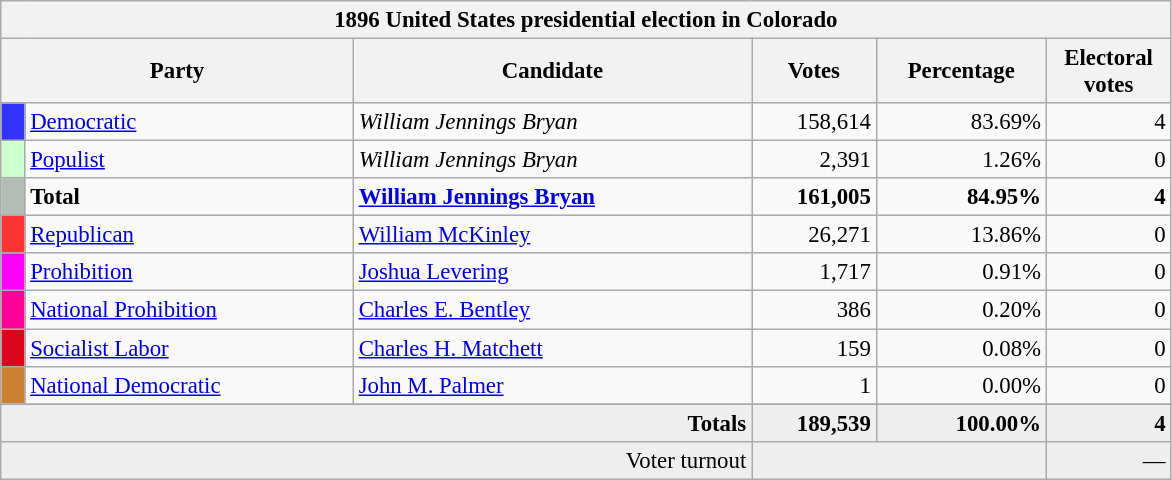<table class="wikitable" style="font-size: 95%;">
<tr>
<th colspan="6">1896 United States presidential election in Colorado</th>
</tr>
<tr>
<th colspan="2" style="width: 15em">Party</th>
<th style="width: 17em">Candidate</th>
<th style="width: 5em">Votes</th>
<th style="width: 7em">Percentage</th>
<th style="width: 5em">Electoral votes</th>
</tr>
<tr>
<th style="background-color:#3333FF; width: 3px"></th>
<td style="width: 130px"><a href='#'>Democratic</a></td>
<td><em>William Jennings Bryan</em></td>
<td align="right">158,614</td>
<td align="right">83.69%</td>
<td align="right">4</td>
</tr>
<tr>
<th style="background-color:#CCFFCC; width: 3px"></th>
<td style="width: 130px"><a href='#'>Populist</a></td>
<td><em>William Jennings Bryan</em></td>
<td align="right">2,391</td>
<td align="right">1.26%</td>
<td align="right">0</td>
</tr>
<tr>
<th style="background-color:#B2BEB5; width: 3px"></th>
<td style="width: 130px"><strong> Total</strong></td>
<td><strong><a href='#'>William Jennings Bryan</a></strong></td>
<td align="right"><strong>161,005</strong></td>
<td align="right"><strong>84.95%</strong></td>
<td align="right"><strong>4</strong></td>
</tr>
<tr>
<th style="background-color:#FF3333; width: 3px"></th>
<td style="width: 130px"><a href='#'>Republican</a></td>
<td><a href='#'>William McKinley</a></td>
<td align="right">26,271</td>
<td align="right">13.86%</td>
<td align="right">0</td>
</tr>
<tr>
<th style="background-color:#FF00FF; width: 3px"></th>
<td style="width: 130px"><a href='#'>Prohibition</a></td>
<td><a href='#'>Joshua Levering</a></td>
<td align="right">1,717</td>
<td align="right">0.91%</td>
<td align="right">0</td>
</tr>
<tr>
<th style="background-color:#f09; width: 3px"></th>
<td style="width: 130px"><a href='#'>National Prohibition</a></td>
<td><a href='#'>Charles E. Bentley</a></td>
<td align="right">386</td>
<td align="right">0.20%</td>
<td align="right">0</td>
</tr>
<tr>
<th style="background-color:#DD051D; width: 3px"></th>
<td style="width: 130px"><a href='#'>Socialist Labor</a></td>
<td><a href='#'>Charles H. Matchett</a></td>
<td align="right">159</td>
<td align="right">0.08%</td>
<td align="right">0</td>
</tr>
<tr>
<th style="background-color:#CD7F32; width: 3px"></th>
<td style="width: 130px"><a href='#'>National Democratic</a></td>
<td><a href='#'>John M. Palmer</a></td>
<td align="right">1</td>
<td align="right">0.00%</td>
<td align="right">0</td>
</tr>
<tr>
</tr>
<tr bgcolor="#EEEEEE">
<td colspan="3" align="right"><strong>Totals</strong></td>
<td align="right"><strong>189,539</strong></td>
<td align="right"><strong>100.00%</strong></td>
<td align="right"><strong>4</strong></td>
</tr>
<tr bgcolor="#EEEEEE">
<td colspan="3" align="right">Voter turnout</td>
<td colspan="2" align="right"></td>
<td align="right">—</td>
</tr>
</table>
